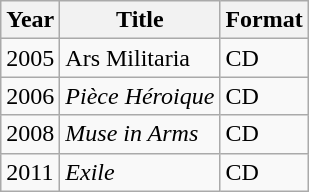<table class="wikitable">
<tr>
<th>Year</th>
<th>Title</th>
<th>Format</th>
</tr>
<tr>
<td>2005</td>
<td>Ars Militaria</td>
<td>CD</td>
</tr>
<tr>
<td>2006</td>
<td><em>Pièce Héroique</em></td>
<td>CD</td>
</tr>
<tr>
<td>2008</td>
<td><em>Muse in Arms</em></td>
<td>CD</td>
</tr>
<tr>
<td>2011</td>
<td><em>Exile</em></td>
<td>CD</td>
</tr>
</table>
